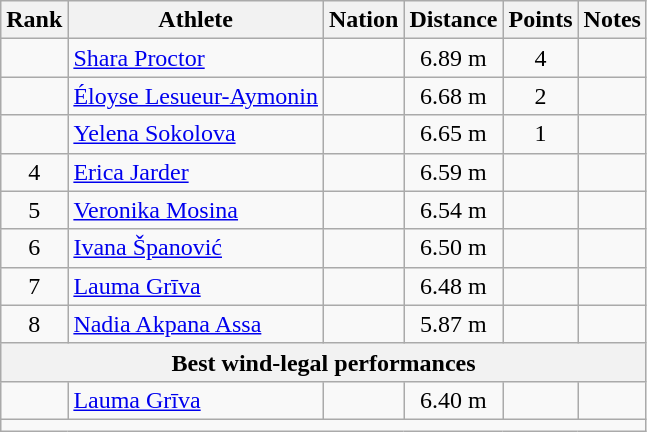<table class="wikitable mw-datatable sortable" style="text-align:center;">
<tr>
<th scope="col" style="width: 10px;">Rank</th>
<th scope="col">Athlete</th>
<th scope="col">Nation</th>
<th scope="col">Distance</th>
<th scope="col">Points</th>
<th scope="col">Notes</th>
</tr>
<tr>
<td></td>
<td align="left"><a href='#'>Shara Proctor</a></td>
<td align="left"></td>
<td>6.89 m </td>
<td>4</td>
<td></td>
</tr>
<tr>
<td></td>
<td align="left"><a href='#'>Éloyse Lesueur-Aymonin</a></td>
<td align="left"></td>
<td>6.68 m </td>
<td>2</td>
<td></td>
</tr>
<tr>
<td></td>
<td align="left"><a href='#'>Yelena Sokolova</a></td>
<td align="left"></td>
<td>6.65 m </td>
<td>1</td>
<td></td>
</tr>
<tr>
<td>4</td>
<td align="left"><a href='#'>Erica Jarder</a></td>
<td align="left"></td>
<td>6.59 m </td>
<td></td>
<td></td>
</tr>
<tr>
<td>5</td>
<td align="left"><a href='#'>Veronika Mosina</a></td>
<td align="left"></td>
<td>6.54 m </td>
<td></td>
<td></td>
</tr>
<tr>
<td>6</td>
<td align="left"><a href='#'>Ivana Španović</a></td>
<td align="left"></td>
<td>6.50 m </td>
<td></td>
<td></td>
</tr>
<tr>
<td>7</td>
<td align="left"><a href='#'>Lauma Grīva</a></td>
<td align="left"></td>
<td>6.48 m </td>
<td></td>
<td></td>
</tr>
<tr>
<td>8</td>
<td align="left"><a href='#'>Nadia Akpana Assa</a></td>
<td align="left"></td>
<td>5.87 m </td>
<td></td>
<td></td>
</tr>
<tr>
<th align=center colspan=6>Best wind-legal performances</th>
</tr>
<tr>
<td></td>
<td align="left"><a href='#'>Lauma Grīva</a></td>
<td align="left"></td>
<td>6.40 m </td>
<td></td>
<td></td>
</tr>
<tr class="sortbottom">
<td colspan="6"></td>
</tr>
</table>
